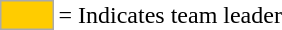<table>
<tr>
<td style="background:#fc0; border:1px solid #aaa; width:2em;"></td>
<td>= Indicates team leader</td>
</tr>
</table>
